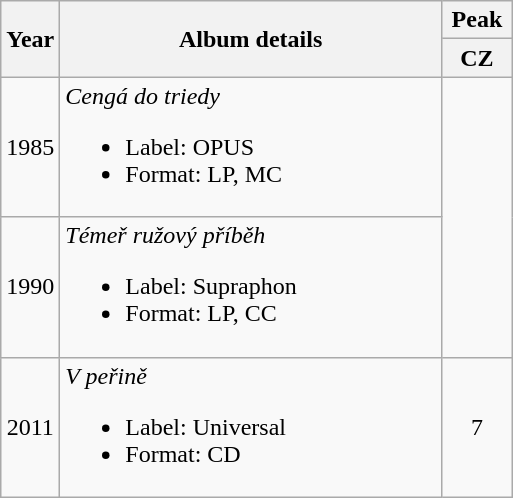<table class="wikitable" style="text-align:center;">
<tr>
<th rowspan="2" width="5">Year</th>
<th rowspan="2" width="247">Album details</th>
<th colspan="1" width="25">Peak</th>
</tr>
<tr>
<th rowspan="1" width="40">CZ</th>
</tr>
<tr>
<td>1985</td>
<td align="left"><em>Cengá do triedy</em><br><ul><li>Label: OPUS</li><li>Format: LP, MC</li></ul></td>
</tr>
<tr>
<td>1990</td>
<td align="left"><em>Témeř ružový příběh</em><br><ul><li>Label: Supraphon</li><li>Format: LP, CC</li></ul></td>
</tr>
<tr>
<td>2011</td>
<td align="left"><em>V peřině</em><br><ul><li>Label: Universal</li><li>Format: CD</li></ul></td>
<td>7</td>
</tr>
</table>
